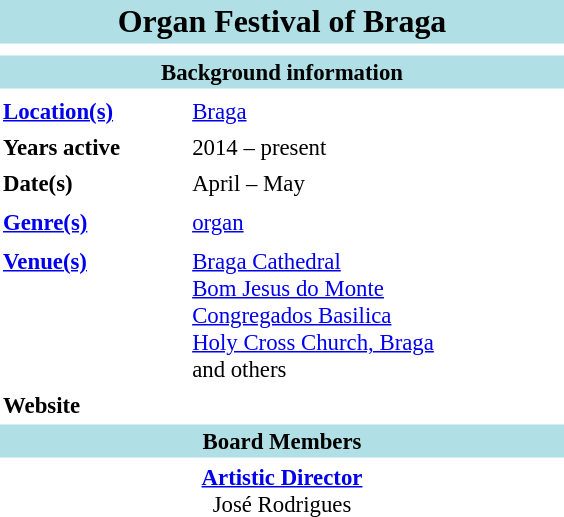<table class="toccolours" style="float: right; margin: 0 0 .5em .5em; width: 25em; font-size: 95%;" cellpadding="2" cellspacing="2">
<tr>
<th colspan="2" style="text-align: center; font-size: 140%;" bgcolor="PowderBlue"><strong>Organ Festival of Braga</strong></th>
</tr>
<tr>
<td colspan="2" style="text-align: center; font-size: 90%;"></td>
</tr>
<tr>
<th colspan="2" align=center bgcolor="PowderBlue">Background information</th>
</tr>
<tr>
</tr>
<tr>
<td><strong><a href='#'>Location(s)</a></strong></td>
<td> <a href='#'>Braga</a></td>
</tr>
<tr>
<td><strong>Years active</strong></td>
<td>2014 – present</td>
</tr>
<tr>
<td><strong>Date(s)</strong></td>
<td>April – May</td>
</tr>
<tr>
</tr>
<tr style="vertical-align: top; text-align: left;">
<td><strong><a href='#'>Genre(s)</a></strong></td>
<td><a href='#'>organ</a></td>
</tr>
<tr>
</tr>
<tr style="vertical-align: top; text-align: left;">
<td><strong><a href='#'>Venue(s)</a></strong></td>
<td><a href='#'>Braga Cathedral</a><br><a href='#'>Bom Jesus do Monte</a><br><a href='#'>Congregados Basilica</a><br><a href='#'>Holy Cross Church, Braga</a><br> and others</td>
</tr>
<tr>
<td><strong>Website</strong></td>
<td></td>
</tr>
<tr>
<th colspan="2" align=center bgcolor="PowderBlue"><strong>Board Members</strong></th>
</tr>
<tr>
<td colspan="2" style="text-align: center"><strong><a href='#'>Artistic Director</a></strong><br>José Rodrigues</td>
</tr>
</table>
